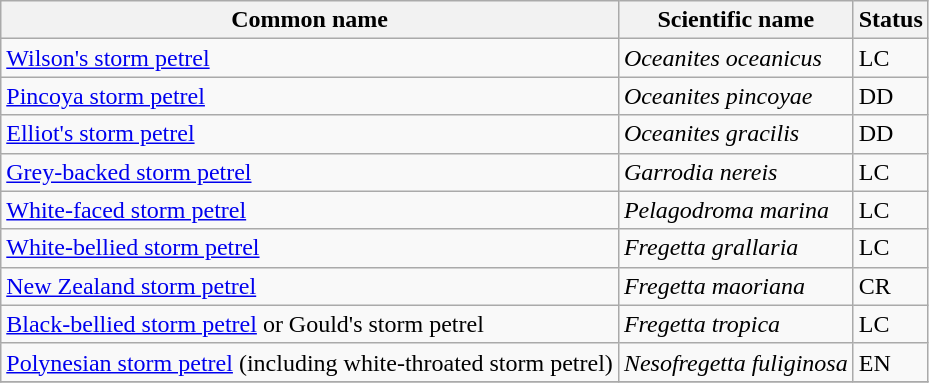<table class="wikitable">
<tr>
<th>Common name</th>
<th>Scientific name</th>
<th>Status</th>
</tr>
<tr>
<td><a href='#'>Wilson's storm petrel</a></td>
<td><em>Oceanites oceanicus</em></td>
<td>LC</td>
</tr>
<tr>
<td><a href='#'>Pincoya storm petrel</a></td>
<td><em>Oceanites pincoyae</em></td>
<td>DD</td>
</tr>
<tr>
<td><a href='#'>Elliot's storm petrel</a></td>
<td><em>Oceanites gracilis</em></td>
<td>DD</td>
</tr>
<tr>
<td><a href='#'>Grey-backed storm petrel</a></td>
<td><em>Garrodia nereis</em></td>
<td>LC</td>
</tr>
<tr>
<td><a href='#'>White-faced storm petrel</a></td>
<td><em>Pelagodroma marina</em></td>
<td>LC</td>
</tr>
<tr>
<td><a href='#'>White-bellied storm petrel</a></td>
<td><em>Fregetta grallaria</em></td>
<td>LC</td>
</tr>
<tr>
<td><a href='#'>New Zealand storm petrel</a></td>
<td><em>Fregetta maoriana</em></td>
<td>CR</td>
</tr>
<tr>
<td><a href='#'>Black-bellied storm petrel</a> or Gould's storm petrel</td>
<td><em>Fregetta tropica</em></td>
<td>LC</td>
</tr>
<tr>
<td><a href='#'>Polynesian storm petrel</a> (including white-throated storm petrel)</td>
<td><em>Nesofregetta fuliginosa</em></td>
<td>EN</td>
</tr>
<tr>
</tr>
</table>
